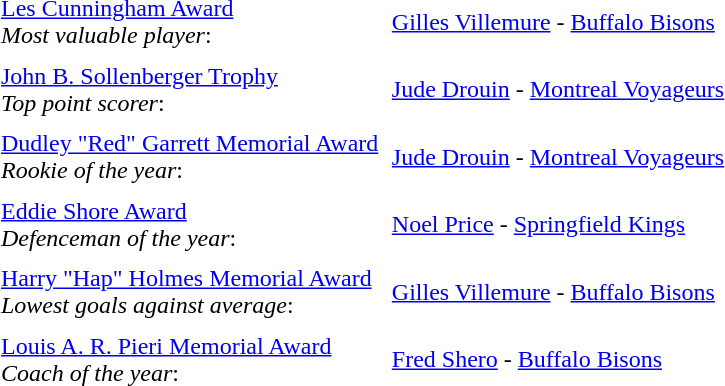<table cellpadding="3" cellspacing="3">
<tr>
<td><a href='#'>Les Cunningham Award</a><br><em>Most valuable player</em>:</td>
<td><a href='#'>Gilles Villemure</a> - <a href='#'>Buffalo Bisons</a></td>
</tr>
<tr>
<td><a href='#'>John B. Sollenberger Trophy</a><br><em>Top point scorer</em>:</td>
<td><a href='#'>Jude Drouin</a> - <a href='#'>Montreal Voyageurs</a></td>
</tr>
<tr>
<td><a href='#'>Dudley "Red" Garrett Memorial Award</a><br><em>Rookie of the year</em>:</td>
<td><a href='#'>Jude Drouin</a> - <a href='#'>Montreal Voyageurs</a></td>
</tr>
<tr>
<td><a href='#'>Eddie Shore Award</a><br><em>Defenceman of the year</em>:</td>
<td><a href='#'>Noel Price</a> - <a href='#'>Springfield Kings</a></td>
</tr>
<tr>
<td><a href='#'>Harry "Hap" Holmes Memorial Award</a><br><em>Lowest goals against average</em>:</td>
<td><a href='#'>Gilles Villemure</a> - <a href='#'>Buffalo Bisons</a></td>
</tr>
<tr>
<td><a href='#'>Louis A. R. Pieri Memorial Award</a><br><em>Coach of the year</em>:</td>
<td><a href='#'>Fred Shero</a> - <a href='#'>Buffalo Bisons</a></td>
</tr>
</table>
